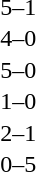<table cellspacing=1 width=70%>
<tr>
<th width=25%></th>
<th width=30%></th>
<th width=15%></th>
<th width=30%></th>
</tr>
<tr>
<td></td>
<td align=right></td>
<td align=center>5–1</td>
<td></td>
</tr>
<tr>
<td></td>
<td align=right></td>
<td align=center>4–0</td>
<td></td>
</tr>
<tr>
<td></td>
<td align=right></td>
<td align=center>5–0</td>
<td></td>
</tr>
<tr>
<td></td>
<td align=right></td>
<td align=center>1–0</td>
<td></td>
</tr>
<tr>
<td></td>
<td align=right></td>
<td align=center>2–1</td>
<td></td>
</tr>
<tr>
<td></td>
<td align=right></td>
<td align=center>0–5</td>
<td></td>
</tr>
</table>
